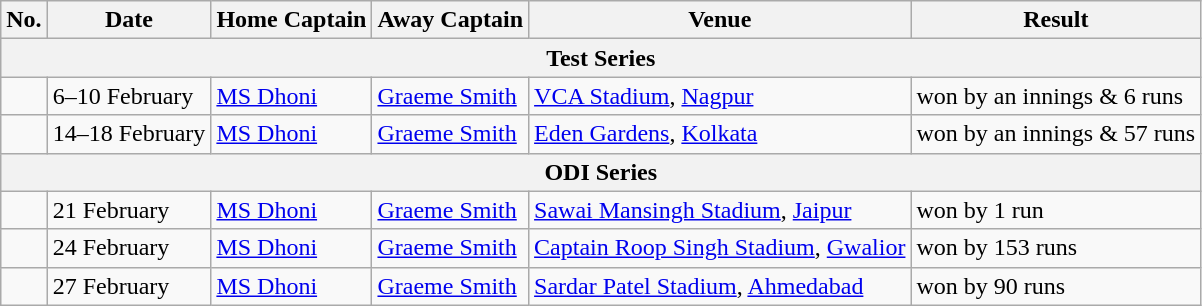<table class="wikitable">
<tr>
<th>No.</th>
<th>Date</th>
<th>Home Captain</th>
<th>Away Captain</th>
<th>Venue</th>
<th>Result</th>
</tr>
<tr>
<th colspan="9">Test Series</th>
</tr>
<tr>
<td></td>
<td>6–10 February</td>
<td><a href='#'>MS Dhoni</a></td>
<td><a href='#'>Graeme Smith</a></td>
<td><a href='#'>VCA Stadium</a>, <a href='#'>Nagpur</a></td>
<td> won by an innings & 6 runs</td>
</tr>
<tr>
<td></td>
<td>14–18 February</td>
<td><a href='#'>MS Dhoni</a></td>
<td><a href='#'>Graeme Smith</a></td>
<td><a href='#'>Eden Gardens</a>, <a href='#'>Kolkata</a></td>
<td> won by an innings & 57 runs</td>
</tr>
<tr>
<th colspan="9">ODI Series</th>
</tr>
<tr>
<td></td>
<td>21 February</td>
<td><a href='#'>MS Dhoni</a></td>
<td><a href='#'>Graeme Smith</a></td>
<td><a href='#'>Sawai Mansingh Stadium</a>, <a href='#'>Jaipur</a></td>
<td> won by 1 run</td>
</tr>
<tr>
<td></td>
<td>24 February</td>
<td><a href='#'>MS Dhoni</a></td>
<td><a href='#'>Graeme Smith</a></td>
<td><a href='#'>Captain Roop Singh Stadium</a>, <a href='#'>Gwalior</a></td>
<td> won by 153 runs</td>
</tr>
<tr>
<td></td>
<td>27 February</td>
<td><a href='#'>MS Dhoni</a></td>
<td><a href='#'>Graeme Smith</a></td>
<td><a href='#'>Sardar Patel Stadium</a>, <a href='#'>Ahmedabad</a></td>
<td> won by 90 runs</td>
</tr>
</table>
